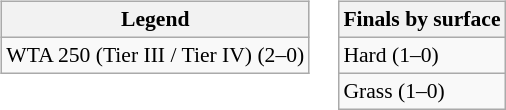<table>
<tr valign=top>
<td><br><table class=wikitable style=font-size:90%>
<tr>
<th>Legend</th>
</tr>
<tr>
<td>WTA 250 (Tier III / Tier IV) (2–0)</td>
</tr>
</table>
</td>
<td><br><table class=wikitable style=font-size:90%>
<tr>
<th>Finals by surface</th>
</tr>
<tr>
<td>Hard (1–0)</td>
</tr>
<tr>
<td>Grass (1–0)</td>
</tr>
</table>
</td>
</tr>
</table>
